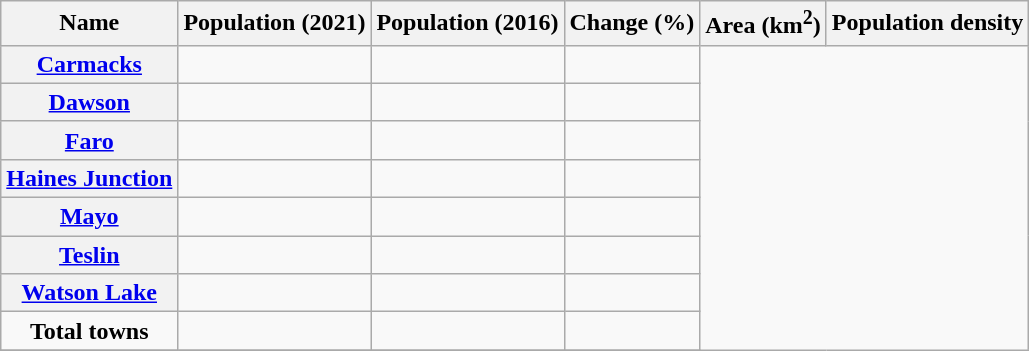<table class="wikitable sortable">
<tr>
<th>Name</th>
<th>Population (2021)</th>
<th>Population (2016)</th>
<th>Change (%)</th>
<th>Area (km<sup>2</sup>)</th>
<th>Population density</th>
</tr>
<tr>
<th scope="row" align=left><a href='#'>Carmacks</a></th>
<td></td>
<td align=right></td>
<td align=right></td>
</tr>
<tr>
<th scope="row" align=left><a href='#'>Dawson</a></th>
<td></td>
<td align=right></td>
<td align=right></td>
</tr>
<tr>
<th scope="row" align=left><a href='#'>Faro</a></th>
<td></td>
<td align=right></td>
<td align=right></td>
</tr>
<tr>
<th scope="row" align=left><a href='#'>Haines Junction</a></th>
<td></td>
<td align=right></td>
<td align=right></td>
</tr>
<tr>
<th scope="row" align=left><a href='#'>Mayo</a></th>
<td></td>
<td align=right></td>
<td align=right></td>
</tr>
<tr>
<th scope="row" align=left><a href='#'>Teslin</a></th>
<td></td>
<td align=right></td>
<td align=right></td>
</tr>
<tr>
<th scope="row" align=left><a href='#'>Watson Lake</a></th>
<td></td>
<td align=right></td>
<td align=right></td>
</tr>
<tr class="sortbottom" align="center">
<td align="center"><strong>Total towns</strong></td>
<td></td>
<td align=right><strong></strong></td>
<td align=right><strong></strong></td>
</tr>
<tr>
</tr>
</table>
